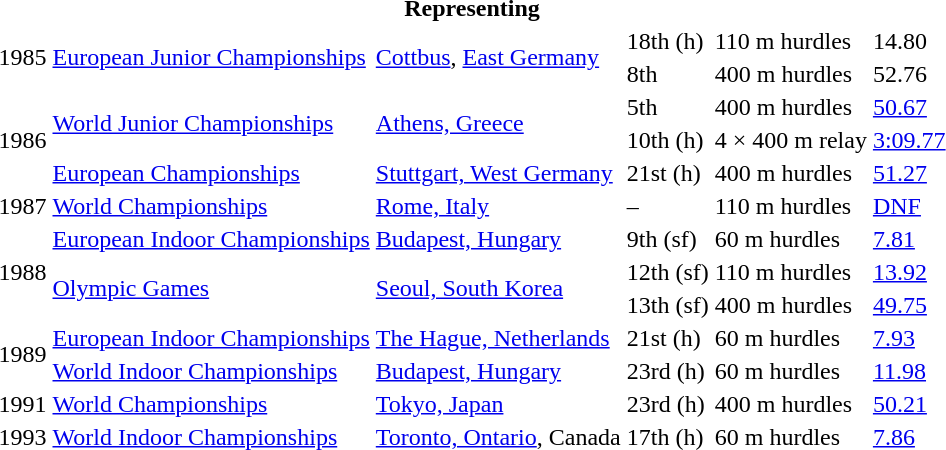<table>
<tr>
<th colspan="6">Representing </th>
</tr>
<tr>
<td rowspan=2>1985</td>
<td rowspan=2><a href='#'>European Junior Championships</a></td>
<td rowspan=2><a href='#'>Cottbus</a>, <a href='#'>East Germany</a></td>
<td>18th (h)</td>
<td>110 m hurdles</td>
<td>14.80</td>
</tr>
<tr>
<td>8th</td>
<td>400 m hurdles</td>
<td>52.76</td>
</tr>
<tr>
<td rowspan=3>1986</td>
<td rowspan=2><a href='#'>World Junior Championships</a></td>
<td rowspan=2><a href='#'>Athens, Greece</a></td>
<td>5th</td>
<td>400 m hurdles</td>
<td><a href='#'>50.67</a></td>
</tr>
<tr>
<td>10th (h)</td>
<td>4 × 400 m relay</td>
<td><a href='#'>3:09.77</a></td>
</tr>
<tr>
<td><a href='#'>European Championships</a></td>
<td><a href='#'>Stuttgart, West Germany</a></td>
<td>21st (h)</td>
<td>400 m hurdles</td>
<td><a href='#'>51.27</a></td>
</tr>
<tr>
<td>1987</td>
<td><a href='#'>World Championships</a></td>
<td><a href='#'>Rome, Italy</a></td>
<td>–</td>
<td>110 m hurdles</td>
<td><a href='#'>DNF</a></td>
</tr>
<tr>
<td rowspan=3>1988</td>
<td><a href='#'>European Indoor Championships</a></td>
<td><a href='#'>Budapest, Hungary</a></td>
<td>9th (sf)</td>
<td>60 m hurdles</td>
<td><a href='#'>7.81</a></td>
</tr>
<tr>
<td rowspan=2><a href='#'>Olympic Games</a></td>
<td rowspan=2><a href='#'>Seoul, South Korea</a></td>
<td>12th (sf)</td>
<td>110 m hurdles</td>
<td><a href='#'>13.92</a></td>
</tr>
<tr>
<td>13th (sf)</td>
<td>400 m hurdles</td>
<td><a href='#'>49.75</a></td>
</tr>
<tr>
<td rowspan=2>1989</td>
<td><a href='#'>European Indoor Championships</a></td>
<td><a href='#'>The Hague, Netherlands</a></td>
<td>21st (h)</td>
<td>60 m hurdles</td>
<td><a href='#'>7.93</a></td>
</tr>
<tr>
<td><a href='#'>World Indoor Championships</a></td>
<td><a href='#'>Budapest, Hungary</a></td>
<td>23rd (h)</td>
<td>60 m hurdles</td>
<td><a href='#'>11.98</a></td>
</tr>
<tr>
<td>1991</td>
<td><a href='#'>World Championships</a></td>
<td><a href='#'>Tokyo, Japan</a></td>
<td>23rd (h)</td>
<td>400 m hurdles</td>
<td><a href='#'>50.21</a></td>
</tr>
<tr>
<td>1993</td>
<td><a href='#'>World Indoor Championships</a></td>
<td><a href='#'>Toronto, Ontario</a>, Canada</td>
<td>17th (h)</td>
<td>60 m hurdles</td>
<td><a href='#'>7.86</a></td>
</tr>
</table>
